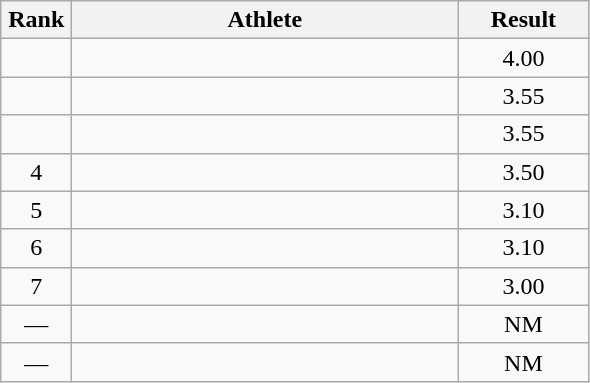<table class=wikitable style="text-align:center">
<tr>
<th width=40>Rank</th>
<th width=250>Athlete</th>
<th width=80>Result</th>
</tr>
<tr>
<td></td>
<td align=left></td>
<td>4.00</td>
</tr>
<tr>
<td></td>
<td align=left></td>
<td>3.55</td>
</tr>
<tr>
<td></td>
<td align=left></td>
<td>3.55</td>
</tr>
<tr>
<td>4</td>
<td align=left></td>
<td>3.50</td>
</tr>
<tr>
<td>5</td>
<td align=left></td>
<td>3.10</td>
</tr>
<tr>
<td>6</td>
<td align=left></td>
<td>3.10</td>
</tr>
<tr>
<td>7</td>
<td align=left></td>
<td>3.00</td>
</tr>
<tr>
<td>—</td>
<td align=left></td>
<td>NM</td>
</tr>
<tr>
<td>—</td>
<td align=left></td>
<td>NM</td>
</tr>
</table>
